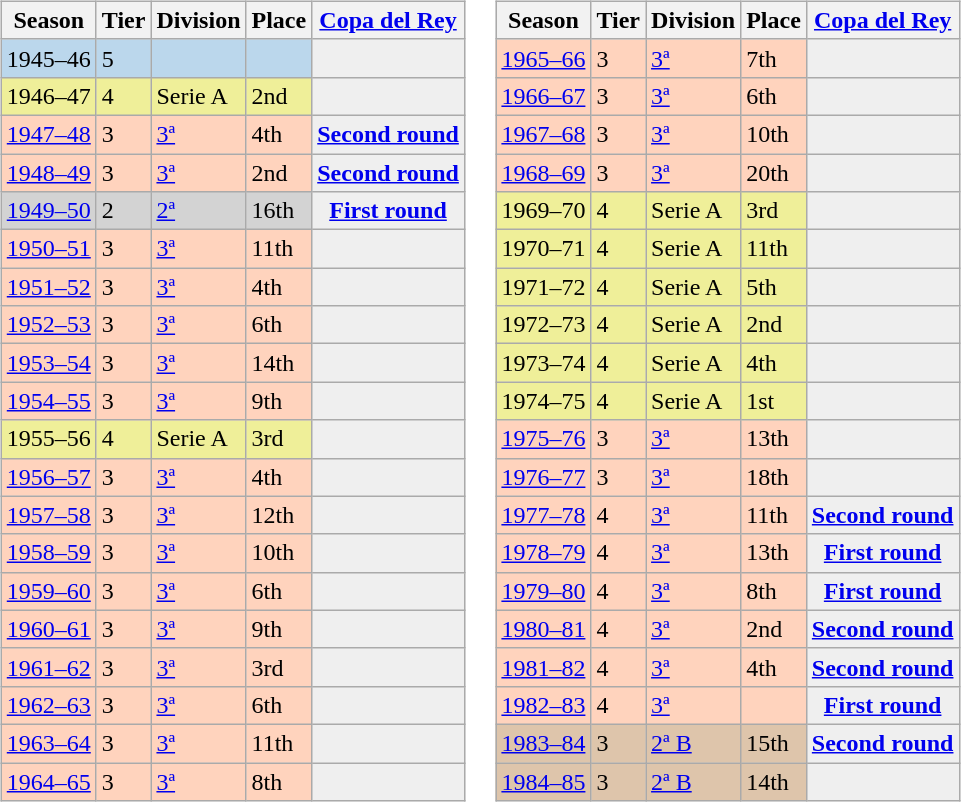<table>
<tr>
<td valign="top" width=0%><br><table class="wikitable">
<tr style="background:#f0f6fa;">
<th>Season</th>
<th>Tier</th>
<th>Division</th>
<th>Place</th>
<th><a href='#'>Copa del Rey</a></th>
</tr>
<tr>
<td style="background:#BBD7EC;">1945–46</td>
<td style="background:#BBD7EC;">5</td>
<td style="background:#BBD7EC;"></td>
<td style="background:#BBD7EC;"></td>
<th style="background:#efefef;"></th>
</tr>
<tr>
<td style="background:#EFEF99;">1946–47</td>
<td style="background:#EFEF99;">4</td>
<td style="background:#EFEF99;">Serie A</td>
<td style="background:#EFEF99;">2nd</td>
<th style="background:#efefef;"></th>
</tr>
<tr>
<td style="background:#FFD3BD;"><a href='#'>1947–48</a></td>
<td style="background:#FFD3BD;">3</td>
<td style="background:#FFD3BD;"><a href='#'>3ª</a></td>
<td style="background:#FFD3BD;">4th</td>
<th style="background:#efefef;"><a href='#'>Second round</a></th>
</tr>
<tr>
<td style="background:#FFD3BD;"><a href='#'>1948–49</a></td>
<td style="background:#FFD3BD;">3</td>
<td style="background:#FFD3BD;"><a href='#'>3ª</a></td>
<td style="background:#FFD3BD;">2nd</td>
<th style="background:#efefef;"><a href='#'>Second round</a></th>
</tr>
<tr>
<td style="background:#D3D3D3;"><a href='#'>1949–50</a></td>
<td style="background:#D3D3D3;">2</td>
<td style="background:#D3D3D3;"><a href='#'>2ª</a></td>
<td style="background:#D3D3D3;">16th</td>
<th style="background:#efefef;"><a href='#'>First round</a></th>
</tr>
<tr>
<td style="background:#FFD3BD;"><a href='#'>1950–51</a></td>
<td style="background:#FFD3BD;">3</td>
<td style="background:#FFD3BD;"><a href='#'>3ª</a></td>
<td style="background:#FFD3BD;">11th</td>
<th style="background:#efefef;"></th>
</tr>
<tr>
<td style="background:#FFD3BD;"><a href='#'>1951–52</a></td>
<td style="background:#FFD3BD;">3</td>
<td style="background:#FFD3BD;"><a href='#'>3ª</a></td>
<td style="background:#FFD3BD;">4th</td>
<td style="background:#efefef;"></td>
</tr>
<tr>
<td style="background:#FFD3BD;"><a href='#'>1952–53</a></td>
<td style="background:#FFD3BD;">3</td>
<td style="background:#FFD3BD;"><a href='#'>3ª</a></td>
<td style="background:#FFD3BD;">6th</td>
<td style="background:#efefef;"></td>
</tr>
<tr>
<td style="background:#FFD3BD;"><a href='#'>1953–54</a></td>
<td style="background:#FFD3BD;">3</td>
<td style="background:#FFD3BD;"><a href='#'>3ª</a></td>
<td style="background:#FFD3BD;">14th</td>
<th style="background:#efefef;"></th>
</tr>
<tr>
<td style="background:#FFD3BD;"><a href='#'>1954–55</a></td>
<td style="background:#FFD3BD;">3</td>
<td style="background:#FFD3BD;"><a href='#'>3ª</a></td>
<td style="background:#FFD3BD;">9th</td>
<th style="background:#efefef;"></th>
</tr>
<tr>
<td style="background:#EFEF99;">1955–56</td>
<td style="background:#EFEF99;">4</td>
<td style="background:#EFEF99;">Serie A</td>
<td style="background:#EFEF99;">3rd</td>
<th style="background:#efefef;"></th>
</tr>
<tr>
<td style="background:#FFD3BD;"><a href='#'>1956–57</a></td>
<td style="background:#FFD3BD;">3</td>
<td style="background:#FFD3BD;"><a href='#'>3ª</a></td>
<td style="background:#FFD3BD;">4th</td>
<th style="background:#efefef;"></th>
</tr>
<tr>
<td style="background:#FFD3BD;"><a href='#'>1957–58</a></td>
<td style="background:#FFD3BD;">3</td>
<td style="background:#FFD3BD;"><a href='#'>3ª</a></td>
<td style="background:#FFD3BD;">12th</td>
<td style="background:#efefef;"></td>
</tr>
<tr>
<td style="background:#FFD3BD;"><a href='#'>1958–59</a></td>
<td style="background:#FFD3BD;">3</td>
<td style="background:#FFD3BD;"><a href='#'>3ª</a></td>
<td style="background:#FFD3BD;">10th</td>
<td style="background:#efefef;"></td>
</tr>
<tr>
<td style="background:#FFD3BD;"><a href='#'>1959–60</a></td>
<td style="background:#FFD3BD;">3</td>
<td style="background:#FFD3BD;"><a href='#'>3ª</a></td>
<td style="background:#FFD3BD;">6th</td>
<td style="background:#efefef;"></td>
</tr>
<tr>
<td style="background:#FFD3BD;"><a href='#'>1960–61</a></td>
<td style="background:#FFD3BD;">3</td>
<td style="background:#FFD3BD;"><a href='#'>3ª</a></td>
<td style="background:#FFD3BD;">9th</td>
<th style="background:#efefef;"></th>
</tr>
<tr>
<td style="background:#FFD3BD;"><a href='#'>1961–62</a></td>
<td style="background:#FFD3BD;">3</td>
<td style="background:#FFD3BD;"><a href='#'>3ª</a></td>
<td style="background:#FFD3BD;">3rd</td>
<th style="background:#efefef;"></th>
</tr>
<tr>
<td style="background:#FFD3BD;"><a href='#'>1962–63</a></td>
<td style="background:#FFD3BD;">3</td>
<td style="background:#FFD3BD;"><a href='#'>3ª</a></td>
<td style="background:#FFD3BD;">6th</td>
<th style="background:#efefef;"></th>
</tr>
<tr>
<td style="background:#FFD3BD;"><a href='#'>1963–64</a></td>
<td style="background:#FFD3BD;">3</td>
<td style="background:#FFD3BD;"><a href='#'>3ª</a></td>
<td style="background:#FFD3BD;">11th</td>
<td style="background:#efefef;"></td>
</tr>
<tr>
<td style="background:#FFD3BD;"><a href='#'>1964–65</a></td>
<td style="background:#FFD3BD;">3</td>
<td style="background:#FFD3BD;"><a href='#'>3ª</a></td>
<td style="background:#FFD3BD;">8th</td>
<td style="background:#efefef;"></td>
</tr>
</table>
</td>
<td valign="top" width=0%><br><table class="wikitable">
<tr style="background:#f0f6fa;">
<th>Season</th>
<th>Tier</th>
<th>Division</th>
<th>Place</th>
<th><a href='#'>Copa del Rey</a></th>
</tr>
<tr>
<td style="background:#FFD3BD;"><a href='#'>1965–66</a></td>
<td style="background:#FFD3BD;">3</td>
<td style="background:#FFD3BD;"><a href='#'>3ª</a></td>
<td style="background:#FFD3BD;">7th</td>
<td style="background:#efefef;"></td>
</tr>
<tr>
<td style="background:#FFD3BD;"><a href='#'>1966–67</a></td>
<td style="background:#FFD3BD;">3</td>
<td style="background:#FFD3BD;"><a href='#'>3ª</a></td>
<td style="background:#FFD3BD;">6th</td>
<th style="background:#efefef;"></th>
</tr>
<tr>
<td style="background:#FFD3BD;"><a href='#'>1967–68</a></td>
<td style="background:#FFD3BD;">3</td>
<td style="background:#FFD3BD;"><a href='#'>3ª</a></td>
<td style="background:#FFD3BD;">10th</td>
<th style="background:#efefef;"></th>
</tr>
<tr>
<td style="background:#FFD3BD;"><a href='#'>1968–69</a></td>
<td style="background:#FFD3BD;">3</td>
<td style="background:#FFD3BD;"><a href='#'>3ª</a></td>
<td style="background:#FFD3BD;">20th</td>
<th style="background:#efefef;"></th>
</tr>
<tr>
<td style="background:#EFEF99;">1969–70</td>
<td style="background:#EFEF99;">4</td>
<td style="background:#EFEF99;">Serie A</td>
<td style="background:#EFEF99;">3rd</td>
<th style="background:#efefef;"></th>
</tr>
<tr>
<td style="background:#EFEF99;">1970–71</td>
<td style="background:#EFEF99;">4</td>
<td style="background:#EFEF99;">Serie A</td>
<td style="background:#EFEF99;">11th</td>
<th style="background:#efefef;"></th>
</tr>
<tr>
<td style="background:#EFEF99;">1971–72</td>
<td style="background:#EFEF99;">4</td>
<td style="background:#EFEF99;">Serie A</td>
<td style="background:#EFEF99;">5th</td>
<th style="background:#efefef;"></th>
</tr>
<tr>
<td style="background:#EFEF99;">1972–73</td>
<td style="background:#EFEF99;">4</td>
<td style="background:#EFEF99;">Serie A</td>
<td style="background:#EFEF99;">2nd</td>
<th style="background:#efefef;"></th>
</tr>
<tr>
<td style="background:#EFEF99;">1973–74</td>
<td style="background:#EFEF99;">4</td>
<td style="background:#EFEF99;">Serie A</td>
<td style="background:#EFEF99;">4th</td>
<th style="background:#efefef;"></th>
</tr>
<tr>
<td style="background:#EFEF99;">1974–75</td>
<td style="background:#EFEF99;">4</td>
<td style="background:#EFEF99;">Serie A</td>
<td style="background:#EFEF99;">1st</td>
<th style="background:#efefef;"></th>
</tr>
<tr>
<td style="background:#FFD3BD;"><a href='#'>1975–76</a></td>
<td style="background:#FFD3BD;">3</td>
<td style="background:#FFD3BD;"><a href='#'>3ª</a></td>
<td style="background:#FFD3BD;">13th</td>
<td style="background:#efefef;"></td>
</tr>
<tr>
<td style="background:#FFD3BD;"><a href='#'>1976–77</a></td>
<td style="background:#FFD3BD;">3</td>
<td style="background:#FFD3BD;"><a href='#'>3ª</a></td>
<td style="background:#FFD3BD;">18th</td>
<td style="background:#efefef;"></td>
</tr>
<tr>
<td style="background:#FFD3BD;"><a href='#'>1977–78</a></td>
<td style="background:#FFD3BD;">4</td>
<td style="background:#FFD3BD;"><a href='#'>3ª</a></td>
<td style="background:#FFD3BD;">11th</td>
<th style="background:#efefef;"><a href='#'>Second round</a></th>
</tr>
<tr>
<td style="background:#FFD3BD;"><a href='#'>1978–79</a></td>
<td style="background:#FFD3BD;">4</td>
<td style="background:#FFD3BD;"><a href='#'>3ª</a></td>
<td style="background:#FFD3BD;">13th</td>
<th style="background:#efefef;"><a href='#'>First round</a></th>
</tr>
<tr>
<td style="background:#FFD3BD;"><a href='#'>1979–80</a></td>
<td style="background:#FFD3BD;">4</td>
<td style="background:#FFD3BD;"><a href='#'>3ª</a></td>
<td style="background:#FFD3BD;">8th</td>
<th style="background:#efefef;"><a href='#'>First round</a></th>
</tr>
<tr>
<td style="background:#FFD3BD;"><a href='#'>1980–81</a></td>
<td style="background:#FFD3BD;">4</td>
<td style="background:#FFD3BD;"><a href='#'>3ª</a></td>
<td style="background:#FFD3BD;">2nd</td>
<th style="background:#efefef;"><a href='#'>Second round</a></th>
</tr>
<tr>
<td style="background:#FFD3BD;"><a href='#'>1981–82</a></td>
<td style="background:#FFD3BD;">4</td>
<td style="background:#FFD3BD;"><a href='#'>3ª</a></td>
<td style="background:#FFD3BD;">4th</td>
<th style="background:#efefef;"><a href='#'>Second round</a></th>
</tr>
<tr>
<td style="background:#FFD3BD;"><a href='#'>1982–83</a></td>
<td style="background:#FFD3BD;">4</td>
<td style="background:#FFD3BD;"><a href='#'>3ª</a></td>
<td style="background:#FFD3BD;"></td>
<th style="background:#efefef;"><a href='#'>First round</a></th>
</tr>
<tr>
<td style="background:#DEC5AB;"><a href='#'>1983–84</a></td>
<td style="background:#DEC5AB;">3</td>
<td style="background:#DEC5AB;"><a href='#'>2ª B</a></td>
<td style="background:#DEC5AB;">15th</td>
<th style="background:#efefef;"><a href='#'>Second round</a></th>
</tr>
<tr>
<td style="background:#DEC5AB;"><a href='#'>1984–85</a></td>
<td style="background:#DEC5AB;">3</td>
<td style="background:#DEC5AB;"><a href='#'>2ª B</a></td>
<td style="background:#DEC5AB;">14th</td>
<th style="background:#efefef;"></th>
</tr>
</table>
</td>
</tr>
</table>
